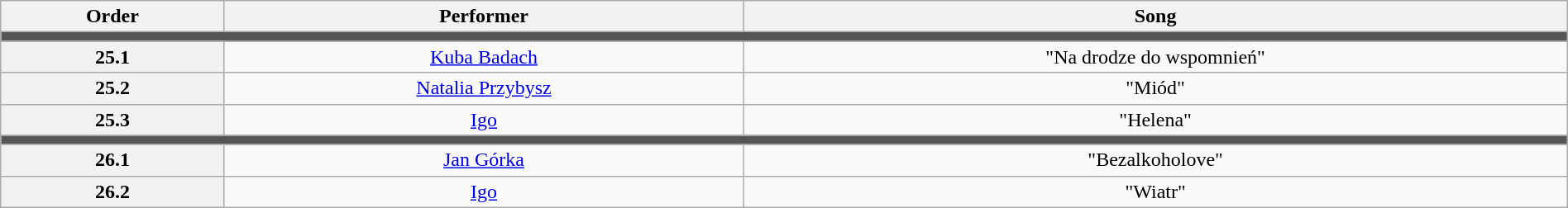<table class="wikitable" style="text-align:center; width:100%">
<tr>
<th>Order</th>
<th>Performer</th>
<th>Song</th>
</tr>
<tr>
<td colspan="10" style="background:#555"></td>
</tr>
<tr>
<th>25.1</th>
<td><a href='#'>Kuba Badach</a></td>
<td>"Na drodze do wspomnień"</td>
</tr>
<tr>
<th>25.2</th>
<td><a href='#'>Natalia Przybysz</a></td>
<td>"Miód"</td>
</tr>
<tr>
<th>25.3</th>
<td><a href='#'>Igo</a></td>
<td>"Helena"</td>
</tr>
<tr>
<td colspan="10" style="background:#555"></td>
</tr>
<tr>
<th>26.1</th>
<td><a href='#'>Jan Górka</a></td>
<td>"Bezalkoholove"</td>
</tr>
<tr>
<th>26.2</th>
<td><a href='#'>Igo</a></td>
<td>"Wiatr"</td>
</tr>
</table>
